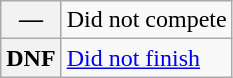<table class="wikitable">
<tr>
<th scope="row">—</th>
<td>Did not compete</td>
</tr>
<tr>
<th scope="row">DNF</th>
<td><a href='#'>Did not finish</a></td>
</tr>
</table>
